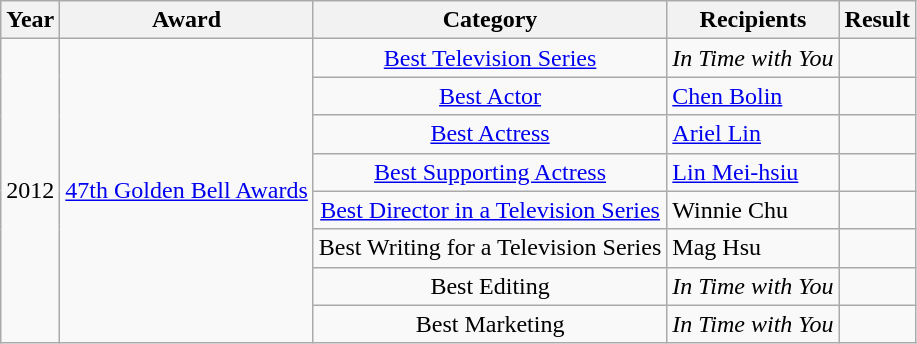<table class="wikitable sortable">
<tr>
<th>Year</th>
<th>Award</th>
<th>Category</th>
<th>Recipients</th>
<th>Result</th>
</tr>
<tr>
<td align="center" rowspan=8>2012</td>
<td align="center" rowspan=8><a href='#'>47th Golden Bell Awards</a></td>
<td align="center"><a href='#'>Best Television Series</a></td>
<td><em>In Time with You</em></td>
<td></td>
</tr>
<tr>
<td align="center"><a href='#'>Best Actor</a></td>
<td><a href='#'>Chen Bolin</a></td>
<td></td>
</tr>
<tr>
<td align="center"><a href='#'>Best Actress</a></td>
<td><a href='#'>Ariel Lin</a></td>
<td></td>
</tr>
<tr>
<td align="center"><a href='#'>Best Supporting Actress</a></td>
<td><a href='#'>Lin Mei-hsiu</a></td>
<td></td>
</tr>
<tr>
<td align="center"><a href='#'>Best Director in a Television Series</a></td>
<td>Winnie Chu</td>
<td></td>
</tr>
<tr>
<td align="center">Best Writing for a Television Series</td>
<td>Mag Hsu</td>
<td></td>
</tr>
<tr>
<td align="center">Best Editing</td>
<td><em>In Time with You</em></td>
<td></td>
</tr>
<tr>
<td align="center">Best Marketing</td>
<td><em>In Time with You</em></td>
<td></td>
</tr>
</table>
